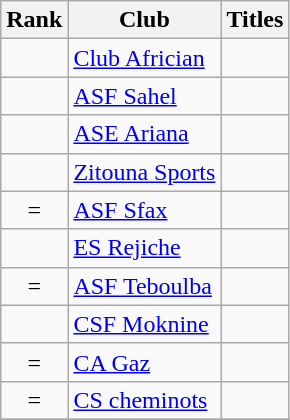<table class="wikitable">
<tr>
<th>Rank</th>
<th>Club</th>
<th>Titles</th>
</tr>
<tr>
<td></td>
<td><a href='#'>Club Africian</a>  </td>
<td></td>
</tr>
<tr>
<td></td>
<td><a href='#'>ASF Sahel</a> </td>
<td></td>
</tr>
<tr>
<td></td>
<td><a href='#'>ASE Ariana</a></td>
<td></td>
</tr>
<tr>
<td></td>
<td><a href='#'>Zitouna Sports</a></td>
<td></td>
</tr>
<tr>
<td style="text-align:center;">=</td>
<td><a href='#'>ASF Sfax</a></td>
<td></td>
</tr>
<tr>
<td></td>
<td><a href='#'>ES Rejiche</a></td>
<td></td>
</tr>
<tr>
<td style="text-align:center;">=</td>
<td><a href='#'>ASF Teboulba</a></td>
<td></td>
</tr>
<tr>
<td></td>
<td><a href='#'>CSF Moknine</a></td>
<td></td>
</tr>
<tr>
<td style="text-align:center;">=</td>
<td><a href='#'>CA Gaz</a></td>
<td></td>
</tr>
<tr>
<td style="text-align:center;">=</td>
<td><a href='#'>CS cheminots</a></td>
<td></td>
</tr>
<tr>
</tr>
</table>
